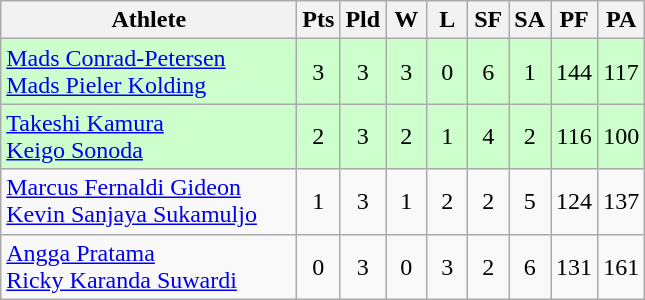<table class=wikitable style="text-align:center">
<tr>
<th width=190>Athlete</th>
<th width=20>Pts</th>
<th width=20>Pld</th>
<th width=20>W</th>
<th width=20>L</th>
<th width=20>SF</th>
<th width=20>SA</th>
<th width=20>PF</th>
<th width=20>PA</th>
</tr>
<tr bgcolor=ccffcc>
<td style="text-align:left"> <a href='#'>Mads Conrad-Petersen</a><br> <a href='#'>Mads Pieler Kolding</a></td>
<td>3</td>
<td>3</td>
<td>3</td>
<td>0</td>
<td>6</td>
<td>1</td>
<td>144</td>
<td>117</td>
</tr>
<tr bgcolor=ccffcc>
<td style="text-align:left"> <a href='#'>Takeshi Kamura</a><br> <a href='#'>Keigo Sonoda</a></td>
<td>2</td>
<td>3</td>
<td>2</td>
<td>1</td>
<td>4</td>
<td>2</td>
<td>116</td>
<td>100</td>
</tr>
<tr bgcolor=>
<td style="text-align:left"> <a href='#'>Marcus Fernaldi Gideon</a><br> <a href='#'>Kevin Sanjaya Sukamuljo</a></td>
<td>1</td>
<td>3</td>
<td>1</td>
<td>2</td>
<td>2</td>
<td>5</td>
<td>124</td>
<td>137</td>
</tr>
<tr bgcolor=>
<td style="text-align:left"> <a href='#'>Angga Pratama</a><br> <a href='#'>Ricky Karanda Suwardi</a></td>
<td>0</td>
<td>3</td>
<td>0</td>
<td>3</td>
<td>2</td>
<td>6</td>
<td>131</td>
<td>161</td>
</tr>
</table>
